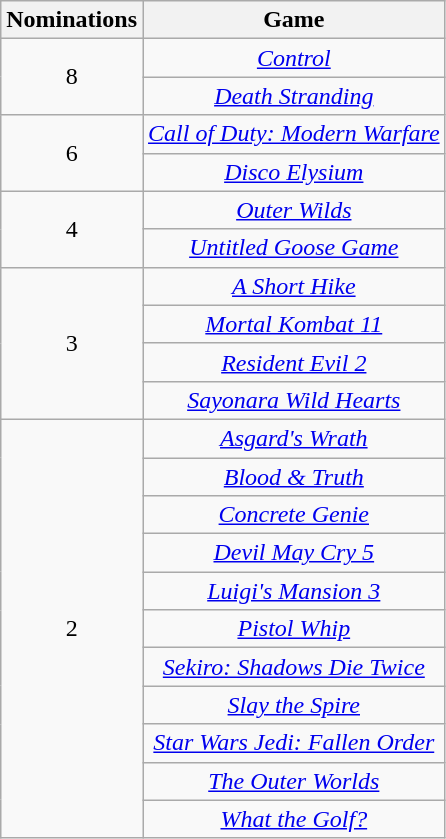<table class="wikitable floatleft" rowspan="2" style="text-align:center;" background: #f6e39c;>
<tr>
<th scope="col">Nominations</th>
<th scope="col">Game</th>
</tr>
<tr>
<td rowspan=2>8</td>
<td><em><a href='#'>Control</a></em></td>
</tr>
<tr>
<td><em><a href='#'>Death Stranding</a></em></td>
</tr>
<tr>
<td rowspan=2>6</td>
<td><em><a href='#'>Call of Duty: Modern Warfare</a></em></td>
</tr>
<tr>
<td><em><a href='#'>Disco Elysium</a></em></td>
</tr>
<tr>
<td rowspan=2>4</td>
<td><em><a href='#'>Outer Wilds</a></em></td>
</tr>
<tr>
<td><em><a href='#'>Untitled Goose Game</a></em></td>
</tr>
<tr>
<td rowspan=4>3</td>
<td><em><a href='#'>A Short Hike</a></em></td>
</tr>
<tr>
<td><em><a href='#'>Mortal Kombat 11</a></em></td>
</tr>
<tr>
<td><em><a href='#'>Resident Evil 2</a></em></td>
</tr>
<tr>
<td><em><a href='#'>Sayonara Wild Hearts</a></em></td>
</tr>
<tr>
<td rowspan=11>2</td>
<td><em><a href='#'>Asgard's Wrath</a></em></td>
</tr>
<tr>
<td><em><a href='#'>Blood & Truth</a></em></td>
</tr>
<tr>
<td><em><a href='#'>Concrete Genie</a></em></td>
</tr>
<tr>
<td><em><a href='#'>Devil May Cry 5</a></em></td>
</tr>
<tr>
<td><em><a href='#'>Luigi's Mansion 3</a></em></td>
</tr>
<tr>
<td><em><a href='#'>Pistol Whip</a></em></td>
</tr>
<tr>
<td><em><a href='#'>Sekiro: Shadows Die Twice</a></em></td>
</tr>
<tr>
<td><em><a href='#'>Slay the Spire</a></em></td>
</tr>
<tr>
<td><em><a href='#'>Star Wars Jedi: Fallen Order</a></em></td>
</tr>
<tr>
<td><em><a href='#'>The Outer Worlds</a></em></td>
</tr>
<tr>
<td><em><a href='#'>What the Golf?</a></em></td>
</tr>
</table>
